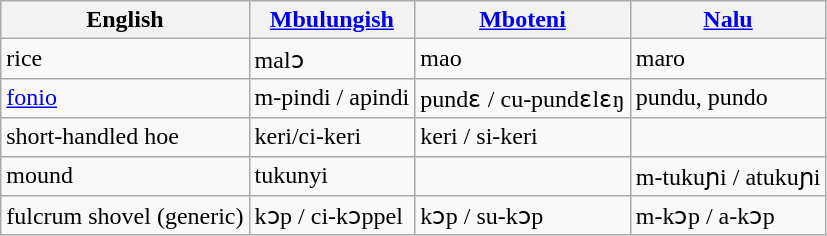<table class="wikitable">
<tr>
<th>English</th>
<th><a href='#'>Mbulungish</a></th>
<th><a href='#'>Mboteni</a></th>
<th><a href='#'>Nalu</a></th>
</tr>
<tr>
<td>rice</td>
<td>malɔ</td>
<td>mao</td>
<td>maro</td>
</tr>
<tr>
<td><a href='#'>fonio</a></td>
<td>m-pindi / apindi</td>
<td>pundɛ / cu-pundɛlɛŋ</td>
<td>pundu, pundo</td>
</tr>
<tr>
<td>short-handled hoe</td>
<td>keri/ci-keri</td>
<td>keri / si-keri</td>
<td></td>
</tr>
<tr>
<td>mound</td>
<td>tukunyi</td>
<td></td>
<td>m-tukuɲi / atukuɲi</td>
</tr>
<tr>
<td>fulcrum shovel (generic)</td>
<td>kɔp / ci-kɔppel</td>
<td>kɔp / su-kɔp</td>
<td>m-kɔp / a-kɔp</td>
</tr>
</table>
